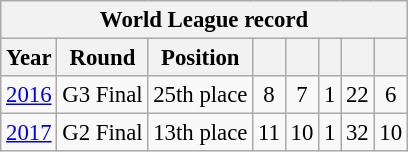<table class="wikitable" style="text-align:center; font-size:95%">
<tr>
<th colspan=8>World League record</th>
</tr>
<tr>
<th>Year</th>
<th>Round</th>
<th>Position</th>
<th></th>
<th></th>
<th></th>
<th></th>
<th></th>
</tr>
<tr>
<td><a href='#'>2016</a></td>
<td>G3 Final</td>
<td>25th place</td>
<td>8</td>
<td>7</td>
<td>1</td>
<td>22</td>
<td>6</td>
</tr>
<tr>
<td><a href='#'>2017</a></td>
<td>G2 Final</td>
<td>13th place</td>
<td>11</td>
<td>10</td>
<td>1</td>
<td>32</td>
<td>10</td>
</tr>
</table>
